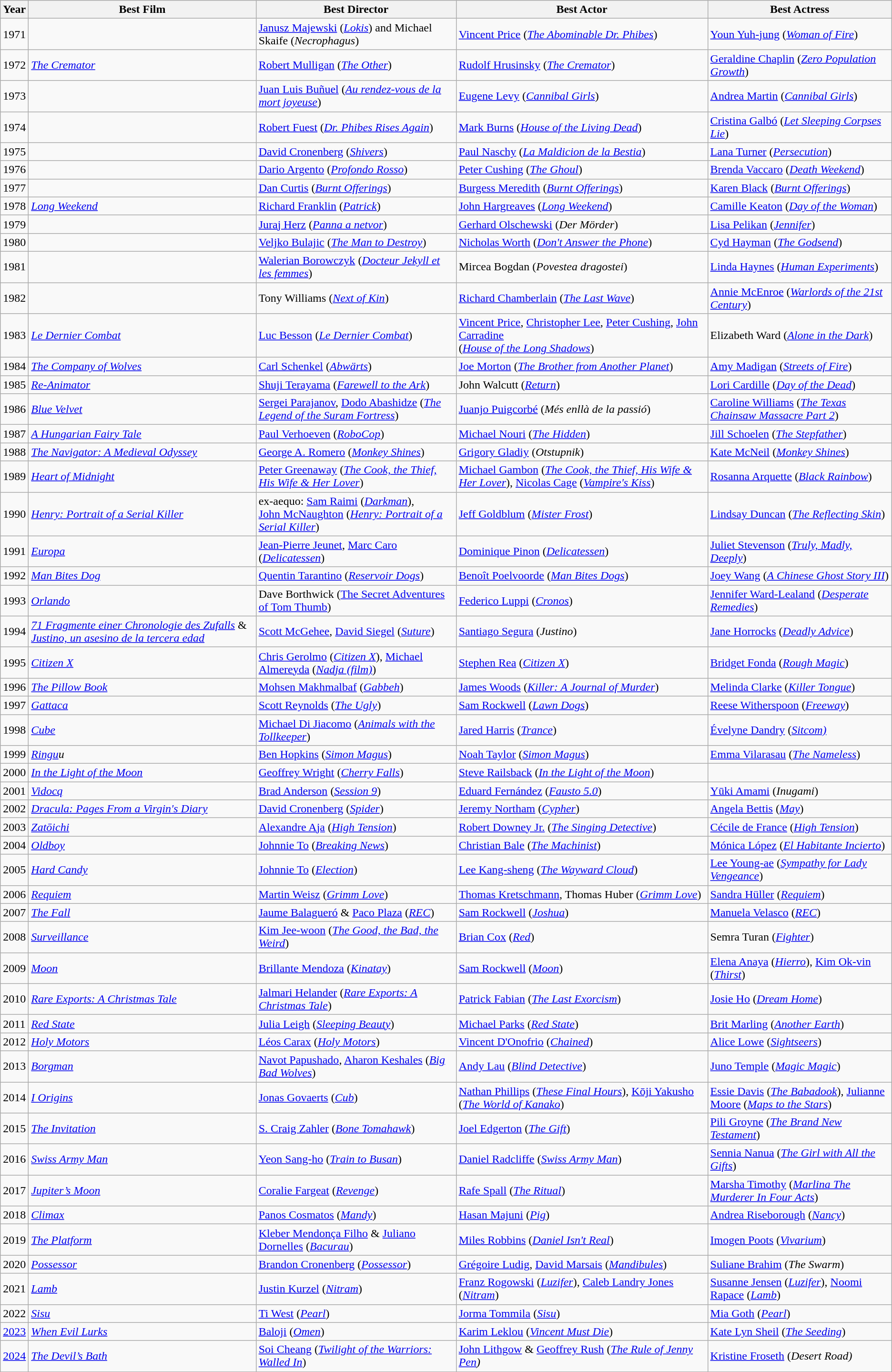<table class="wikitable">
<tr>
<th>Year</th>
<th>Best Film</th>
<th>Best Director</th>
<th>Best Actor</th>
<th>Best Actress</th>
</tr>
<tr>
<td>1971</td>
<td></td>
<td><a href='#'>Janusz Majewski</a> (<em><a href='#'>Lokis</a></em>) and Michael Skaife (<em>Necrophagus</em>)</td>
<td><a href='#'>Vincent Price</a> (<em><a href='#'>The Abominable Dr. Phibes</a></em>)</td>
<td><a href='#'>Youn Yuh-jung</a> (<em><a href='#'>Woman of Fire</a></em>)</td>
</tr>
<tr>
<td>1972</td>
<td><em><a href='#'>The Cremator</a></em></td>
<td><a href='#'>Robert Mulligan</a> (<em><a href='#'>The Other</a></em>)</td>
<td><a href='#'>Rudolf Hrusinsky</a> (<em><a href='#'>The Cremator</a></em>)</td>
<td><a href='#'>Geraldine Chaplin</a> (<em><a href='#'>Zero Population Growth</a></em>)</td>
</tr>
<tr>
<td>1973</td>
<td></td>
<td><a href='#'>Juan Luis Buñuel</a> (<em><a href='#'>Au rendez-vous de la mort joyeuse</a></em>)</td>
<td><a href='#'>Eugene Levy</a> (<em><a href='#'>Cannibal Girls</a></em>)</td>
<td><a href='#'>Andrea Martin</a> (<em><a href='#'>Cannibal Girls</a></em>)</td>
</tr>
<tr>
<td>1974</td>
<td></td>
<td><a href='#'>Robert Fuest</a> (<em><a href='#'>Dr. Phibes Rises Again</a></em>)</td>
<td><a href='#'>Mark Burns</a> (<em><a href='#'>House of the Living Dead</a></em>)</td>
<td><a href='#'>Cristina Galbó</a> (<em><a href='#'>Let Sleeping Corpses Lie</a></em>)</td>
</tr>
<tr>
<td>1975</td>
<td></td>
<td><a href='#'>David Cronenberg</a> (<em><a href='#'>Shivers</a></em>)</td>
<td><a href='#'>Paul Naschy</a> (<em><a href='#'>La Maldicion de la Bestia</a></em>)</td>
<td><a href='#'>Lana Turner</a> (<em><a href='#'>Persecution</a></em>)</td>
</tr>
<tr>
<td>1976</td>
<td></td>
<td><a href='#'>Dario Argento</a> (<em><a href='#'>Profondo Rosso</a></em>)</td>
<td><a href='#'>Peter Cushing</a> (<em><a href='#'>The Ghoul</a></em>)</td>
<td><a href='#'>Brenda Vaccaro</a> (<em><a href='#'>Death Weekend</a></em>)</td>
</tr>
<tr>
<td>1977</td>
<td></td>
<td><a href='#'>Dan Curtis</a> (<em><a href='#'>Burnt Offerings</a></em>)</td>
<td><a href='#'>Burgess Meredith</a> (<em><a href='#'>Burnt Offerings</a></em>)</td>
<td><a href='#'>Karen Black</a> (<em><a href='#'>Burnt Offerings</a></em>)</td>
</tr>
<tr>
<td>1978</td>
<td><em><a href='#'>Long Weekend</a></em></td>
<td><a href='#'>Richard Franklin</a> (<em><a href='#'>Patrick</a></em>)</td>
<td><a href='#'>John Hargreaves</a> (<em><a href='#'>Long Weekend</a></em>)</td>
<td><a href='#'>Camille Keaton</a> (<em><a href='#'>Day of the Woman</a></em>)</td>
</tr>
<tr>
<td>1979</td>
<td></td>
<td><a href='#'>Juraj Herz</a> (<em><a href='#'>Panna a netvor</a></em>)</td>
<td><a href='#'>Gerhard Olschewski</a> (<em>Der Mörder</em>)</td>
<td><a href='#'>Lisa Pelikan</a> (<em><a href='#'>Jennifer</a></em>)</td>
</tr>
<tr>
<td>1980</td>
<td></td>
<td><a href='#'>Veljko Bulajic</a> (<em><a href='#'>The Man to Destroy</a></em>)</td>
<td><a href='#'>Nicholas Worth</a> (<em><a href='#'>Don't Answer the Phone</a></em>)</td>
<td><a href='#'>Cyd Hayman</a> (<em><a href='#'>The Godsend</a></em>)</td>
</tr>
<tr>
<td>1981</td>
<td></td>
<td><a href='#'>Walerian Borowczyk</a> (<em><a href='#'>Docteur Jekyll et les femmes</a></em>)</td>
<td>Mircea Bogdan (<em>Povestea dragostei</em>)</td>
<td><a href='#'>Linda Haynes</a> (<em><a href='#'>Human Experiments</a></em>)</td>
</tr>
<tr>
<td>1982</td>
<td></td>
<td>Tony Williams (<em><a href='#'>Next of Kin</a></em>)</td>
<td><a href='#'>Richard Chamberlain</a> (<em><a href='#'>The Last Wave</a></em>)</td>
<td><a href='#'>Annie McEnroe</a> (<em><a href='#'>Warlords of the 21st Century</a></em>)</td>
</tr>
<tr>
<td>1983</td>
<td><em><a href='#'>Le Dernier Combat</a></em></td>
<td><a href='#'>Luc Besson</a> (<em><a href='#'>Le Dernier Combat</a></em>)</td>
<td><a href='#'>Vincent Price</a>, <a href='#'>Christopher Lee</a>, <a href='#'>Peter Cushing</a>, <a href='#'>John Carradine</a><br>(<em><a href='#'>House of the Long Shadows</a></em>)</td>
<td>Elizabeth Ward (<em><a href='#'>Alone in the Dark</a></em>)</td>
</tr>
<tr>
<td>1984</td>
<td><em><a href='#'>The Company of Wolves</a></em></td>
<td><a href='#'>Carl Schenkel</a> (<em><a href='#'>Abwärts</a></em>)</td>
<td><a href='#'>Joe Morton</a> (<em><a href='#'>The Brother from Another Planet</a></em>)</td>
<td><a href='#'>Amy Madigan</a> (<em><a href='#'>Streets of Fire</a></em>)</td>
</tr>
<tr>
<td>1985</td>
<td><em><a href='#'>Re-Animator</a></em></td>
<td><a href='#'>Shuji Terayama</a> (<em><a href='#'>Farewell to the Ark</a></em>)</td>
<td>John Walcutt (<a href='#'><em>Return</em></a>)</td>
<td><a href='#'>Lori Cardille</a> (<a href='#'><em>Day of the Dead</em></a>)</td>
</tr>
<tr>
<td>1986</td>
<td><em><a href='#'>Blue Velvet</a></em></td>
<td><a href='#'>Sergei Parajanov</a>, <a href='#'>Dodo Abashidze</a> (<em><a href='#'>The Legend of the Suram Fortress</a></em>)</td>
<td><a href='#'>Juanjo Puigcorbé</a> (<em>Més enllà de la passió</em>)</td>
<td><a href='#'>Caroline Williams</a> (<em><a href='#'>The Texas Chainsaw Massacre Part 2</a></em>)</td>
</tr>
<tr>
<td>1987</td>
<td><em><a href='#'>A Hungarian Fairy Tale</a></em></td>
<td><a href='#'>Paul Verhoeven</a> (<em><a href='#'>RoboCop</a></em>)</td>
<td><a href='#'>Michael Nouri</a> (<em><a href='#'>The Hidden</a></em>)</td>
<td><a href='#'>Jill Schoelen</a> (<em><a href='#'>The Stepfather</a></em>)</td>
</tr>
<tr>
<td>1988</td>
<td><em><a href='#'>The Navigator: A Medieval Odyssey</a></em></td>
<td><a href='#'>George A. Romero</a> (<em><a href='#'>Monkey Shines</a></em>)</td>
<td><a href='#'>Grigory Gladiy</a> (<em>Otstupnik</em>)</td>
<td><a href='#'>Kate McNeil</a> (<em><a href='#'>Monkey Shines</a></em>)</td>
</tr>
<tr>
<td>1989</td>
<td><em><a href='#'>Heart of Midnight</a></em></td>
<td><a href='#'>Peter Greenaway</a> (<em><a href='#'>The Cook, the Thief, His Wife & Her Lover</a></em>)</td>
<td><a href='#'>Michael Gambon</a> (<em><a href='#'>The Cook, the Thief, His Wife & Her Lover</a></em>), <a href='#'>Nicolas Cage</a> (<em><a href='#'>Vampire's Kiss</a></em>)</td>
<td><a href='#'>Rosanna Arquette</a> (<em><a href='#'>Black Rainbow</a></em>)</td>
</tr>
<tr>
<td>1990</td>
<td><em><a href='#'>Henry: Portrait of a Serial Killer</a></em></td>
<td>ex-aequo: <a href='#'>Sam Raimi</a> (<em><a href='#'>Darkman</a></em>),<br><a href='#'>John McNaughton</a> (<em><a href='#'>Henry: Portrait of a Serial Killer</a></em>)</td>
<td><a href='#'>Jeff Goldblum</a> (<em><a href='#'>Mister Frost</a></em>)</td>
<td><a href='#'>Lindsay Duncan</a> (<em><a href='#'>The Reflecting Skin</a></em>)</td>
</tr>
<tr>
<td>1991</td>
<td><em><a href='#'>Europa</a></em></td>
<td><a href='#'>Jean-Pierre Jeunet</a>, <a href='#'>Marc Caro</a> (<em><a href='#'>Delicatessen</a></em>)</td>
<td><a href='#'>Dominique Pinon</a> (<em><a href='#'>Delicatessen</a></em>)</td>
<td><a href='#'>Juliet Stevenson</a> (<em><a href='#'>Truly, Madly, Deeply</a></em>)</td>
</tr>
<tr>
<td>1992</td>
<td><em><a href='#'>Man Bites Dog</a></em></td>
<td><a href='#'>Quentin Tarantino</a> (<em><a href='#'>Reservoir Dogs</a></em>)</td>
<td><a href='#'>Benoît Poelvoorde</a> (<em><a href='#'>Man Bites Dogs</a></em>)</td>
<td><a href='#'>Joey Wang</a> (<em><a href='#'>A Chinese Ghost Story III</a></em>)</td>
</tr>
<tr>
<td>1993</td>
<td><em><a href='#'>Orlando</a></em></td>
<td>Dave Borthwick (<a href='#'>The Secret Adventures of Tom Thumb</a>)</td>
<td><a href='#'>Federico Luppi</a> (<em><a href='#'>Cronos</a></em>)</td>
<td><a href='#'>Jennifer Ward-Lealand</a> (<em><a href='#'>Desperate Remedies</a></em>)</td>
</tr>
<tr>
<td>1994</td>
<td><em><a href='#'>71 Fragmente einer Chronologie des Zufalls</a></em> & <em><a href='#'>Justino, un asesino de la tercera edad</a></em></td>
<td><a href='#'>Scott McGehee</a>, <a href='#'>David Siegel</a> (<em><a href='#'>Suture</a></em>)</td>
<td><a href='#'>Santiago Segura</a> (<em>Justino</em>)</td>
<td><a href='#'>Jane Horrocks</a> (<em><a href='#'>Deadly Advice</a></em>)</td>
</tr>
<tr>
<td>1995</td>
<td><em><a href='#'>Citizen X</a></em></td>
<td><a href='#'>Chris Gerolmo</a> (<em><a href='#'>Citizen X</a></em>), <a href='#'>Michael Almereyda</a> (<em><a href='#'>Nadja (film)</a></em>)</td>
<td><a href='#'>Stephen Rea</a> (<em><a href='#'>Citizen X</a></em>)</td>
<td><a href='#'>Bridget Fonda</a> (<em><a href='#'>Rough Magic</a></em>)</td>
</tr>
<tr>
<td>1996</td>
<td><em><a href='#'>The Pillow Book</a></em></td>
<td><a href='#'>Mohsen Makhmalbaf</a> (<em><a href='#'>Gabbeh</a></em>)</td>
<td><a href='#'>James Woods</a> (<em><a href='#'>Killer: A Journal of Murder</a></em>)</td>
<td><a href='#'>Melinda Clarke</a> (<em><a href='#'>Killer Tongue</a></em>)</td>
</tr>
<tr>
<td>1997</td>
<td><em><a href='#'>Gattaca</a></em></td>
<td><a href='#'>Scott Reynolds</a> (<em><a href='#'>The Ugly</a></em>)</td>
<td><a href='#'>Sam Rockwell</a> (<em><a href='#'>Lawn Dogs</a></em>)</td>
<td><a href='#'>Reese Witherspoon</a> (<em><a href='#'>Freeway</a></em>)</td>
</tr>
<tr>
<td>1998</td>
<td><em><a href='#'>Cube</a></em></td>
<td><a href='#'>Michael Di Jiacomo</a> (<em><a href='#'>Animals with the Tollkeeper</a></em>)</td>
<td><a href='#'>Jared Harris</a> (<em><a href='#'>Trance</a></em>)</td>
<td><a href='#'>Évelyne Dandry</a> (<em><a href='#'>Sitcom)</a></em></td>
</tr>
<tr>
<td>1999</td>
<td><em><a href='#'>Ringu</a>u</em></td>
<td><a href='#'>Ben Hopkins</a> (<em><a href='#'>Simon Magus</a></em>)</td>
<td><a href='#'>Noah Taylor</a> (<em><a href='#'>Simon Magus</a></em>)</td>
<td><a href='#'>Emma Vilarasau</a> (<em><a href='#'>The Nameless</a></em>)</td>
</tr>
<tr>
<td>2000</td>
<td><em><a href='#'>In the Light of the Moon</a></em></td>
<td><a href='#'>Geoffrey Wright</a> (<em><a href='#'>Cherry Falls</a></em>)</td>
<td><a href='#'>Steve Railsback</a> (<em><a href='#'>In the Light of the Moon</a></em>)</td>
<td></td>
</tr>
<tr>
<td>2001</td>
<td><em><a href='#'>Vidocq</a></em></td>
<td><a href='#'>Brad Anderson</a> (<em><a href='#'>Session 9</a></em>)</td>
<td><a href='#'>Eduard Fernández</a> (<em><a href='#'>Fausto 5.0</a></em>)</td>
<td><a href='#'>Yūki Amami</a> (<em>Inugami</em>)</td>
</tr>
<tr>
<td>2002</td>
<td><em><a href='#'>Dracula: Pages From a Virgin's Diary</a></em></td>
<td><a href='#'>David Cronenberg</a> (<em><a href='#'>Spider</a></em>)</td>
<td><a href='#'>Jeremy Northam</a> (<em><a href='#'>Cypher</a></em>)</td>
<td><a href='#'>Angela Bettis</a> (<em><a href='#'>May</a></em>)</td>
</tr>
<tr>
<td>2003</td>
<td><em><a href='#'>Zatōichi</a></em></td>
<td><a href='#'>Alexandre Aja</a> (<em><a href='#'>High Tension</a></em>)</td>
<td><a href='#'>Robert Downey Jr.</a> (<em><a href='#'>The Singing Detective</a></em>)</td>
<td><a href='#'>Cécile de France</a> (<em><a href='#'>High Tension</a></em>)</td>
</tr>
<tr>
<td>2004</td>
<td><em><a href='#'>Oldboy</a></em></td>
<td><a href='#'>Johnnie To</a> (<em><a href='#'>Breaking News</a></em>)</td>
<td><a href='#'>Christian Bale</a> (<em><a href='#'>The Machinist</a></em>)</td>
<td><a href='#'>Mónica López</a> (<em><a href='#'>El Habitante Incierto</a></em>)</td>
</tr>
<tr>
<td>2005</td>
<td><em><a href='#'>Hard Candy</a></em></td>
<td><a href='#'>Johnnie To</a> (<em><a href='#'>Election</a></em>)</td>
<td><a href='#'>Lee Kang-sheng</a> (<em><a href='#'>The Wayward Cloud</a></em>)</td>
<td><a href='#'>Lee Young-ae</a> (<em><a href='#'>Sympathy for Lady Vengeance</a></em>)</td>
</tr>
<tr>
<td>2006</td>
<td><em><a href='#'>Requiem</a></em></td>
<td><a href='#'>Martin Weisz</a> (<em><a href='#'>Grimm Love</a></em>)</td>
<td><a href='#'>Thomas Kretschmann</a>, Thomas Huber (<em><a href='#'>Grimm Love</a></em>)</td>
<td><a href='#'>Sandra Hüller</a> (<em><a href='#'>Requiem</a></em>)</td>
</tr>
<tr>
<td>2007</td>
<td><em><a href='#'>The Fall</a></em></td>
<td><a href='#'>Jaume Balagueró</a> & <a href='#'>Paco Plaza</a> (<em><a href='#'>REC</a></em>)</td>
<td><a href='#'>Sam Rockwell</a> (<em><a href='#'>Joshua</a></em>)</td>
<td><a href='#'>Manuela Velasco</a> (<em><a href='#'>REC</a></em>)</td>
</tr>
<tr>
<td>2008</td>
<td><em><a href='#'>Surveillance</a></em></td>
<td><a href='#'>Kim Jee-woon</a> (<em><a href='#'>The Good, the Bad, the Weird</a></em>)</td>
<td><a href='#'>Brian Cox</a> (<em><a href='#'>Red</a></em>)</td>
<td>Semra Turan (<em><a href='#'>Fighter</a></em>)</td>
</tr>
<tr>
<td>2009</td>
<td><em><a href='#'>Moon</a></em></td>
<td><a href='#'>Brillante Mendoza</a> (<em><a href='#'>Kinatay</a></em>)</td>
<td><a href='#'>Sam Rockwell</a> (<em><a href='#'>Moon</a></em>)</td>
<td><a href='#'>Elena Anaya</a> (<em><a href='#'>Hierro</a></em>), <a href='#'>Kim Ok-vin</a> (<em><a href='#'>Thirst</a></em>)</td>
</tr>
<tr>
<td>2010</td>
<td><em><a href='#'>Rare Exports: A Christmas Tale</a></em></td>
<td><a href='#'>Jalmari Helander</a> (<em><a href='#'>Rare Exports: A Christmas Tale</a></em>)</td>
<td><a href='#'>Patrick Fabian</a> (<em><a href='#'>The Last Exorcism</a></em>)</td>
<td><a href='#'>Josie Ho</a> (<em><a href='#'>Dream Home</a></em>)</td>
</tr>
<tr>
<td>2011</td>
<td><em><a href='#'>Red State</a></em></td>
<td><a href='#'>Julia Leigh</a> (<em><a href='#'>Sleeping Beauty</a></em>)</td>
<td><a href='#'>Michael Parks</a> (<em><a href='#'>Red State</a></em>)</td>
<td><a href='#'>Brit Marling</a> (<em><a href='#'>Another Earth</a></em>)</td>
</tr>
<tr>
<td>2012</td>
<td><em><a href='#'>Holy Motors</a></em></td>
<td><a href='#'>Léos Carax</a> (<em><a href='#'>Holy Motors</a></em>)</td>
<td><a href='#'>Vincent D'Onofrio</a> (<em><a href='#'>Chained</a></em>)</td>
<td><a href='#'>Alice Lowe</a> (<em><a href='#'>Sightseers</a></em>)</td>
</tr>
<tr>
<td>2013</td>
<td><em><a href='#'>Borgman</a></em></td>
<td><a href='#'>Navot Papushado</a>, <a href='#'>Aharon Keshales</a> (<em><a href='#'>Big Bad Wolves</a></em>)</td>
<td><a href='#'>Andy Lau</a> (<em><a href='#'>Blind Detective</a></em>)</td>
<td><a href='#'>Juno Temple</a> (<em><a href='#'>Magic Magic</a></em>)</td>
</tr>
<tr>
<td>2014</td>
<td><em><a href='#'>I Origins</a></em></td>
<td><a href='#'>Jonas Govaerts</a> (<em><a href='#'>Cub</a></em>)</td>
<td><a href='#'>Nathan Phillips</a> (<em><a href='#'>These Final Hours</a></em>), <a href='#'>Kōji Yakusho</a> (<em><a href='#'>The World of Kanako</a></em>)</td>
<td><a href='#'>Essie Davis</a> (<em><a href='#'>The Babadook</a></em>), <a href='#'>Julianne Moore</a> (<em><a href='#'>Maps to the Stars</a></em>)</td>
</tr>
<tr>
<td>2015</td>
<td><em><a href='#'>The Invitation</a></em></td>
<td><a href='#'>S. Craig Zahler</a> (<em><a href='#'>Bone Tomahawk</a></em>)</td>
<td><a href='#'>Joel Edgerton</a> (<em><a href='#'>The Gift</a></em>)</td>
<td><a href='#'>Pili Groyne</a> (<em><a href='#'>The Brand New Testament</a></em>)</td>
</tr>
<tr>
<td>2016</td>
<td><em><a href='#'>Swiss Army Man</a></em></td>
<td><a href='#'>Yeon Sang-ho</a> (<em><a href='#'>Train to Busan</a></em>)</td>
<td><a href='#'>Daniel Radcliffe</a> (<em><a href='#'>Swiss Army Man</a></em>)</td>
<td><a href='#'>Sennia Nanua</a> (<em><a href='#'>The Girl with All the Gifts</a></em>)</td>
</tr>
<tr>
<td>2017</td>
<td><em><a href='#'>Jupiter’s Moon</a></em></td>
<td><a href='#'>Coralie Fargeat</a> (<em><a href='#'>Revenge</a></em>)</td>
<td><a href='#'>Rafe Spall</a> (<em><a href='#'>The Ritual</a></em>)</td>
<td><a href='#'>Marsha Timothy</a> (<em><a href='#'>Marlina The Murderer In Four Acts</a></em>)</td>
</tr>
<tr>
<td>2018</td>
<td><em><a href='#'>Climax</a></em></td>
<td><a href='#'>Panos Cosmatos</a> (<em><a href='#'>Mandy</a></em>)</td>
<td><a href='#'>Hasan Majuni</a> (<em><a href='#'>Pig</a></em>)</td>
<td><a href='#'>Andrea Riseborough</a> (<em><a href='#'>Nancy</a></em>)</td>
</tr>
<tr>
<td>2019</td>
<td><em><a href='#'>The Platform</a></em></td>
<td><a href='#'>Kleber Mendonça Filho</a> & <a href='#'>Juliano Dornelles</a> (<em><a href='#'>Bacurau</a></em>)</td>
<td><a href='#'>Miles Robbins</a> (<em><a href='#'>Daniel Isn't Real</a></em>)</td>
<td><a href='#'>Imogen Poots</a> (<em><a href='#'>Vivarium</a></em>)</td>
</tr>
<tr>
<td>2020</td>
<td><em><a href='#'>Possessor</a></em></td>
<td><a href='#'>Brandon Cronenberg</a> (<em><a href='#'>Possessor</a></em>)</td>
<td><a href='#'>Grégoire Ludig</a>, <a href='#'>David Marsais</a> (<em><a href='#'>Mandibules</a></em>)</td>
<td><a href='#'>Suliane Brahim</a> (<em>The Swarm</em>)</td>
</tr>
<tr>
<td>2021</td>
<td><em><a href='#'>Lamb</a></em></td>
<td><a href='#'>Justin Kurzel</a> (<em><a href='#'>Nitram</a></em>)</td>
<td><a href='#'>Franz Rogowski</a> (<em><a href='#'>Luzifer</a></em>), <a href='#'>Caleb Landry Jones</a> (<em><a href='#'>Nitram</a></em>)</td>
<td><a href='#'>Susanne Jensen</a> (<em><a href='#'>Luzifer</a></em>), <a href='#'>Noomi Rapace</a> (<em><a href='#'>Lamb</a></em>)</td>
</tr>
<tr>
<td>2022</td>
<td><em><a href='#'>Sisu</a></em></td>
<td><a href='#'>Ti West</a> (<em><a href='#'>Pearl</a></em>)</td>
<td><a href='#'>Jorma Tommila</a> (<em><a href='#'>Sisu</a></em>)</td>
<td><a href='#'>Mia Goth</a> (<em><a href='#'>Pearl</a></em>)</td>
</tr>
<tr>
<td><a href='#'>2023</a></td>
<td><em><a href='#'>When Evil Lurks</a></em></td>
<td><a href='#'>Baloji</a> (<em><a href='#'>Omen</a></em>)</td>
<td><a href='#'>Karim Leklou</a> (<em><a href='#'>Vincent Must Die</a></em>)</td>
<td><a href='#'>Kate Lyn Sheil</a> (<em><a href='#'>The Seeding</a></em>)</td>
</tr>
<tr>
<td><a href='#'>2024</a></td>
<td><em><a href='#'>The Devil’s Bath</a></em></td>
<td><a href='#'>Soi Cheang</a> (<em><a href='#'>Twilight of the Warriors: Walled In</a></em>)</td>
<td><a href='#'>John Lithgow</a> & <a href='#'>Geoffrey Rush</a> (<em><a href='#'>The Rule of Jenny Pen</a>)</em></td>
<td><a href='#'>Kristine Froseth</a> (<em>Desert Road)</em></td>
</tr>
</table>
